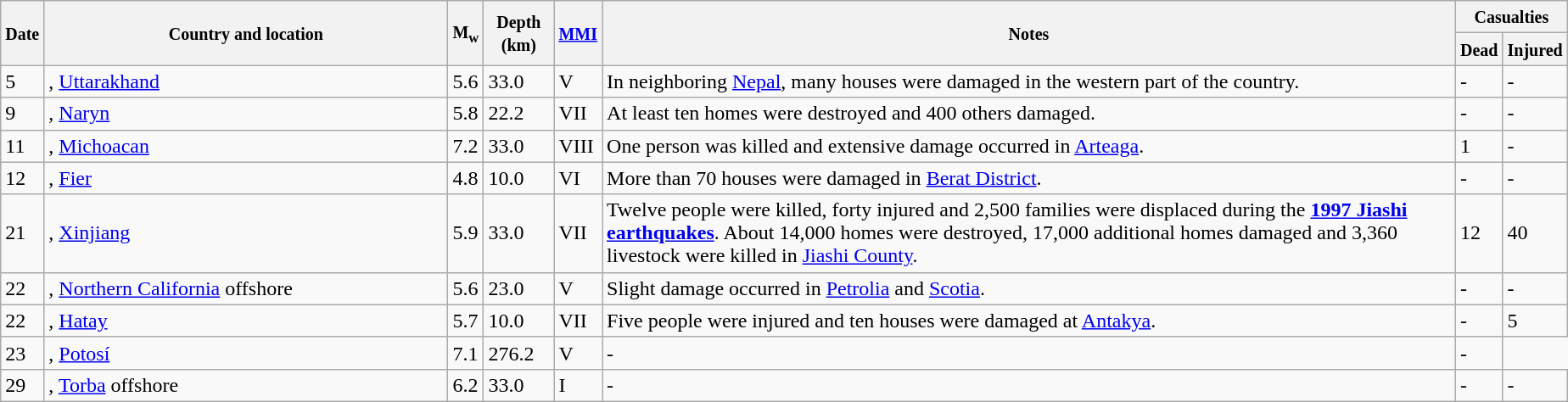<table class="wikitable sortable" style="border:1px black; margin-left:1em;">
<tr>
<th rowspan="2"><small>Date</small></th>
<th rowspan="2" style="width: 310px"><small>Country and location</small></th>
<th rowspan="2"><small>M<sub>w</sub></small></th>
<th rowspan="2"><small>Depth (km)</small></th>
<th rowspan="2"><small><a href='#'>MMI</a></small></th>
<th rowspan="2" class="unsortable"><small>Notes</small></th>
<th colspan="2"><small>Casualties</small></th>
</tr>
<tr>
<th><small>Dead</small></th>
<th><small>Injured</small></th>
</tr>
<tr>
<td>5</td>
<td>, <a href='#'>Uttarakhand</a></td>
<td>5.6</td>
<td>33.0</td>
<td>V</td>
<td>In neighboring <a href='#'>Nepal</a>, many houses were damaged in the western part of the country.</td>
<td>-</td>
<td>-</td>
</tr>
<tr>
<td>9</td>
<td>, <a href='#'>Naryn</a></td>
<td>5.8</td>
<td>22.2</td>
<td>VII</td>
<td>At least ten homes were destroyed and 400 others damaged.</td>
<td>-</td>
<td>-</td>
</tr>
<tr>
<td>11</td>
<td>, <a href='#'>Michoacan</a></td>
<td>7.2</td>
<td>33.0</td>
<td>VIII</td>
<td>One person was killed and extensive damage occurred in <a href='#'>Arteaga</a>.</td>
<td>1</td>
<td>-</td>
</tr>
<tr>
<td>12</td>
<td>, <a href='#'>Fier</a></td>
<td>4.8</td>
<td>10.0</td>
<td>VI</td>
<td>More than 70 houses were damaged in <a href='#'>Berat District</a>.</td>
<td>-</td>
<td>-</td>
</tr>
<tr>
<td>21</td>
<td>, <a href='#'>Xinjiang</a></td>
<td>5.9</td>
<td>33.0</td>
<td>VII</td>
<td>Twelve people were killed, forty injured and 2,500 families were displaced during the <strong><a href='#'>1997 Jiashi earthquakes</a></strong>. About 14,000 homes were destroyed, 17,000 additional homes damaged and 3,360 livestock were killed in <a href='#'>Jiashi County</a>.</td>
<td>12</td>
<td>40</td>
</tr>
<tr>
<td>22</td>
<td>, <a href='#'>Northern California</a> offshore</td>
<td>5.6</td>
<td>23.0</td>
<td>V</td>
<td>Slight damage occurred in <a href='#'>Petrolia</a> and <a href='#'>Scotia</a>.</td>
<td>-</td>
<td>-</td>
</tr>
<tr>
<td>22</td>
<td>, <a href='#'>Hatay</a></td>
<td>5.7</td>
<td>10.0</td>
<td>VII</td>
<td>Five people were injured and ten houses were damaged at <a href='#'>Antakya</a>.</td>
<td>-</td>
<td>5</td>
</tr>
<tr>
<td>23</td>
<td>, <a href='#'>Potosí</a></td>
<td>7.1</td>
<td>276.2</td>
<td>V</td>
<td>-</td>
<td>-</td>
</tr>
<tr>
<td>29</td>
<td>, <a href='#'>Torba</a> offshore</td>
<td>6.2</td>
<td>33.0</td>
<td>I</td>
<td>-</td>
<td>-</td>
<td>-</td>
</tr>
<tr>
</tr>
</table>
